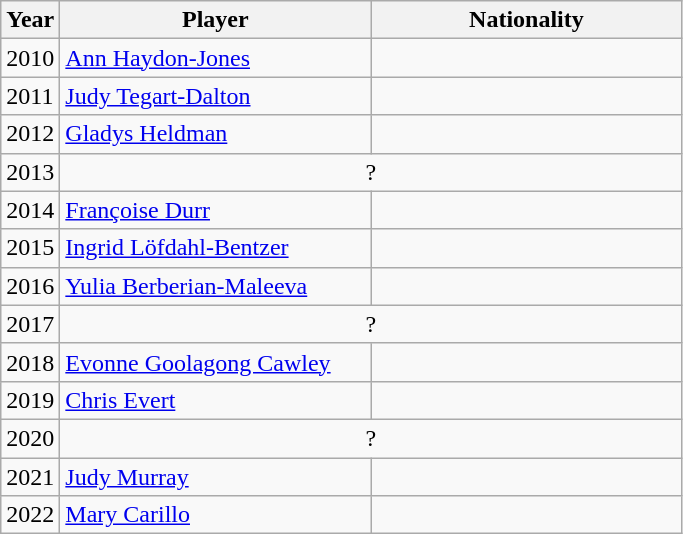<table class="wikitable">
<tr>
<th>Year</th>
<th width=200>Player</th>
<th width=200>Nationality</th>
</tr>
<tr>
<td>2010</td>
<td><a href='#'>Ann Haydon-Jones</a></td>
<td></td>
</tr>
<tr>
<td>2011</td>
<td><a href='#'>Judy Tegart-Dalton</a></td>
<td></td>
</tr>
<tr>
<td>2012</td>
<td><a href='#'>Gladys Heldman</a></td>
<td></td>
</tr>
<tr>
<td>2013</td>
<td colspan=2 style="text-align:center;">?</td>
</tr>
<tr>
<td>2014</td>
<td><a href='#'>Françoise Durr</a></td>
<td></td>
</tr>
<tr>
<td>2015</td>
<td><a href='#'>Ingrid Löfdahl-Bentzer</a></td>
<td></td>
</tr>
<tr>
<td>2016</td>
<td><a href='#'>Yulia Berberian-Maleeva</a></td>
<td></td>
</tr>
<tr>
<td>2017</td>
<td colspan=2 style="text-align:center;">?</td>
</tr>
<tr>
<td>2018</td>
<td><a href='#'>Evonne Goolagong Cawley</a></td>
<td></td>
</tr>
<tr>
<td>2019</td>
<td><a href='#'>Chris Evert</a></td>
<td></td>
</tr>
<tr>
<td>2020</td>
<td colspan=2 style="text-align:center;">?</td>
</tr>
<tr>
<td>2021</td>
<td><a href='#'>Judy Murray</a></td>
<td></td>
</tr>
<tr>
<td>2022</td>
<td><a href='#'>Mary Carillo</a></td>
<td></td>
</tr>
</table>
